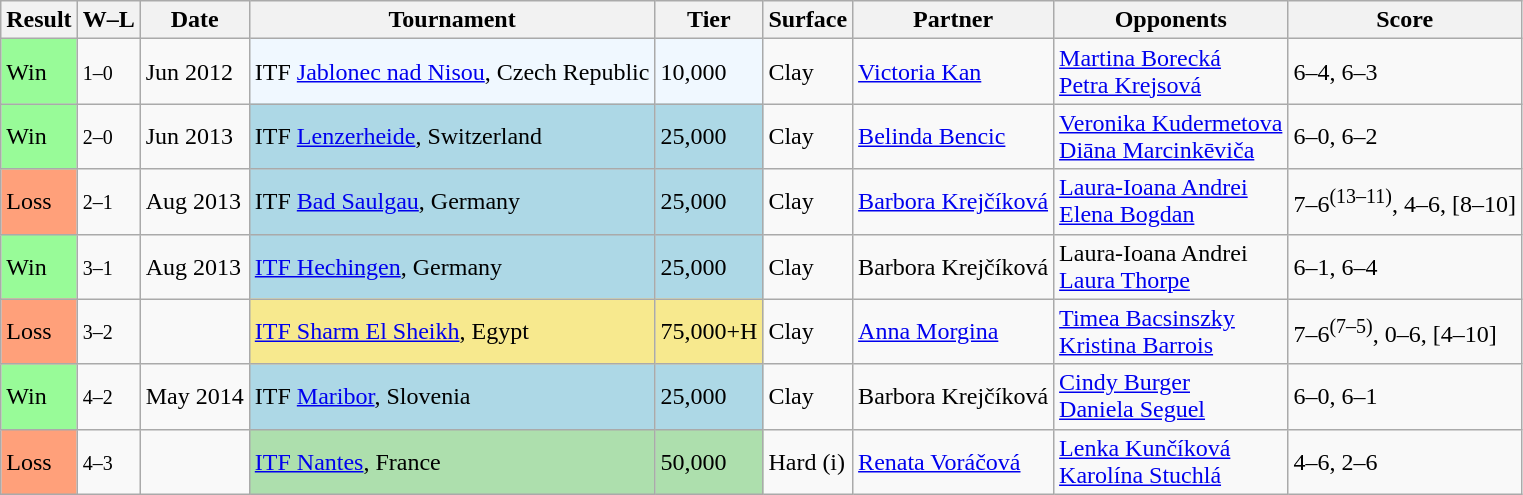<table class="sortable wikitable">
<tr>
<th>Result</th>
<th class="unsortable">W–L</th>
<th>Date</th>
<th>Tournament</th>
<th>Tier</th>
<th>Surface</th>
<th>Partner</th>
<th>Opponents</th>
<th class="unsortable">Score</th>
</tr>
<tr>
<td style="background:#98fb98;">Win</td>
<td><small>1–0</small></td>
<td>Jun 2012</td>
<td style="background:#f0f8ff;">ITF <a href='#'>Jablonec nad Nisou</a>, Czech Republic</td>
<td style="background:#f0f8ff;">10,000</td>
<td>Clay</td>
<td> <a href='#'>Victoria Kan</a></td>
<td> <a href='#'>Martina Borecká</a> <br>  <a href='#'>Petra Krejsová</a></td>
<td>6–4, 6–3</td>
</tr>
<tr>
<td style="background:#98fb98;">Win</td>
<td><small>2–0</small></td>
<td>Jun 2013</td>
<td style="background:lightblue;">ITF <a href='#'>Lenzerheide</a>, Switzerland</td>
<td style="background:lightblue;">25,000</td>
<td>Clay</td>
<td> <a href='#'>Belinda Bencic</a></td>
<td> <a href='#'>Veronika Kudermetova</a> <br>  <a href='#'>Diāna Marcinkēviča</a></td>
<td>6–0, 6–2</td>
</tr>
<tr>
<td style="background:#ffa07a;">Loss</td>
<td><small>2–1</small></td>
<td>Aug 2013</td>
<td style="background:lightblue;">ITF <a href='#'>Bad Saulgau</a>, Germany</td>
<td style="background:lightblue;">25,000</td>
<td>Clay</td>
<td> <a href='#'>Barbora Krejčíková</a></td>
<td> <a href='#'>Laura-Ioana Andrei</a> <br>  <a href='#'>Elena Bogdan</a></td>
<td>7–6<sup>(13–11)</sup>, 4–6, [8–10]</td>
</tr>
<tr>
<td style="background:#98fb98;">Win</td>
<td><small>3–1</small></td>
<td>Aug 2013</td>
<td style="background:lightblue;"><a href='#'>ITF Hechingen</a>, Germany</td>
<td style="background:lightblue;">25,000</td>
<td>Clay</td>
<td> Barbora Krejčíková</td>
<td> Laura-Ioana Andrei <br>  <a href='#'>Laura Thorpe</a></td>
<td>6–1, 6–4</td>
</tr>
<tr>
<td style="background:#ffa07a;">Loss</td>
<td><small>3–2</small></td>
<td><a href='#'></a></td>
<td style="background:#f7e98e;"><a href='#'>ITF Sharm El Sheikh</a>, Egypt</td>
<td style="background:#f7e98e;">75,000+H</td>
<td>Clay</td>
<td> <a href='#'>Anna Morgina</a></td>
<td> <a href='#'>Timea Bacsinszky</a> <br>  <a href='#'>Kristina Barrois</a></td>
<td>7–6<sup>(7–5)</sup>, 0–6, [4–10]</td>
</tr>
<tr>
<td style="background:#98fb98;">Win</td>
<td><small>4–2</small></td>
<td>May 2014</td>
<td style="background:lightblue;">ITF <a href='#'>Maribor</a>, Slovenia</td>
<td style="background:lightblue;">25,000</td>
<td>Clay</td>
<td> Barbora Krejčíková</td>
<td> <a href='#'>Cindy Burger</a> <br>  <a href='#'>Daniela Seguel</a></td>
<td>6–0, 6–1</td>
</tr>
<tr>
<td style="background:#ffa07a;">Loss</td>
<td><small>4–3</small></td>
<td><a href='#'></a></td>
<td style="background:#addfad;"><a href='#'>ITF Nantes</a>, France</td>
<td style="background:#addfad;">50,000</td>
<td>Hard (i)</td>
<td> <a href='#'>Renata Voráčová</a></td>
<td> <a href='#'>Lenka Kunčíková</a> <br>  <a href='#'>Karolína Stuchlá</a></td>
<td>4–6, 2–6</td>
</tr>
</table>
